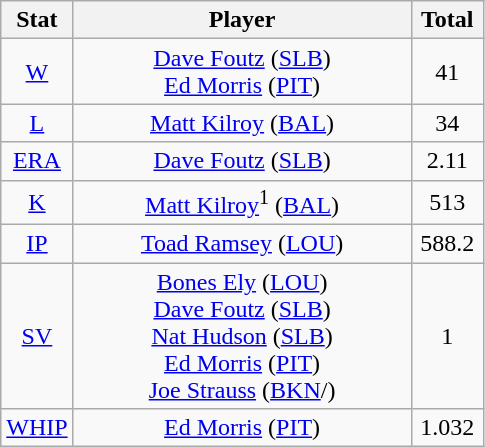<table class="wikitable" style="text-align:center;">
<tr>
<th style="width:15%;">Stat</th>
<th>Player</th>
<th style="width:15%;">Total</th>
</tr>
<tr>
<td><a href='#'>W</a></td>
<td><a href='#'>Dave Foutz</a> (<a href='#'>SLB</a>)<br><a href='#'>Ed Morris</a> (<a href='#'>PIT</a>)</td>
<td>41</td>
</tr>
<tr>
<td><a href='#'>L</a></td>
<td><a href='#'>Matt Kilroy</a> (<a href='#'>BAL</a>)</td>
<td>34</td>
</tr>
<tr>
<td><a href='#'>ERA</a></td>
<td><a href='#'>Dave Foutz</a> (<a href='#'>SLB</a>)</td>
<td>2.11</td>
</tr>
<tr>
<td><a href='#'>K</a></td>
<td><a href='#'>Matt Kilroy</a><sup>1</sup> (<a href='#'>BAL</a>)</td>
<td>513</td>
</tr>
<tr>
<td><a href='#'>IP</a></td>
<td><a href='#'>Toad Ramsey</a> (<a href='#'>LOU</a>)</td>
<td>588.2</td>
</tr>
<tr>
<td><a href='#'>SV</a></td>
<td><a href='#'>Bones Ely</a> (<a href='#'>LOU</a>)<br><a href='#'>Dave Foutz</a> (<a href='#'>SLB</a>)<br><a href='#'>Nat Hudson</a> (<a href='#'>SLB</a>)<br><a href='#'>Ed Morris</a> (<a href='#'>PIT</a>)<br><a href='#'>Joe Strauss</a> (<a href='#'>BKN</a>/)</td>
<td>1</td>
</tr>
<tr>
<td><a href='#'>WHIP</a></td>
<td><a href='#'>Ed Morris</a> (<a href='#'>PIT</a>)</td>
<td>1.032</td>
</tr>
</table>
